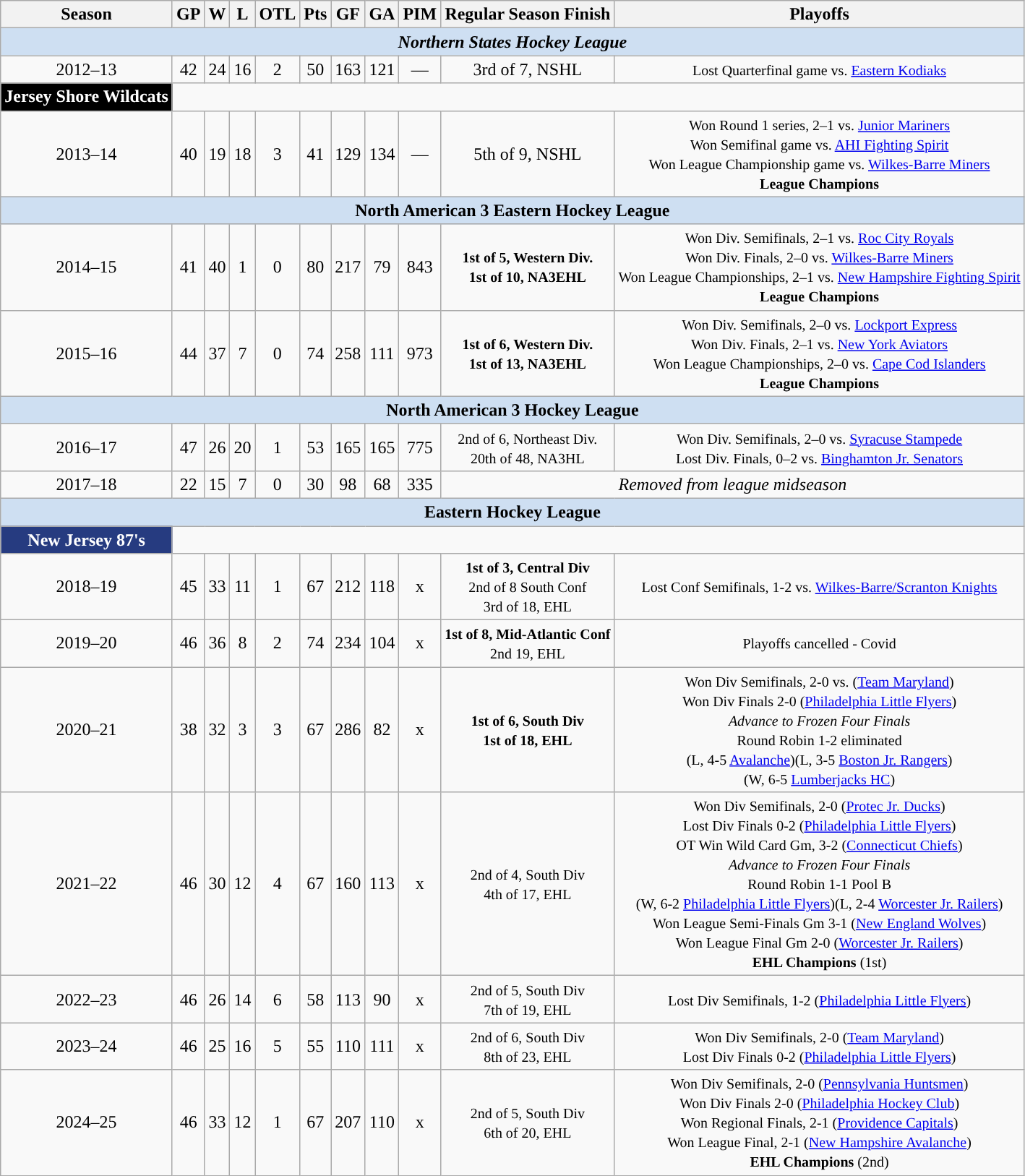<table class = "wikitable" style="text-align:center">
<tr>
<th>Season</th>
<th>GP</th>
<th>W</th>
<th>L</th>
<th>OTL</th>
<th>Pts</th>
<th>GF</th>
<th>GA</th>
<th>PIM</th>
<th>Regular Season Finish</th>
<th>Playoffs</th>
</tr>
<tr style="background:#cedff2;">
<td colspan="11"><strong><em>Northern States Hockey League</em></strong></td>
</tr>
<tr>
<td>2012–13</td>
<td>42</td>
<td>24</td>
<td>16</td>
<td>2</td>
<td>50</td>
<td>163</td>
<td>121</td>
<td>—</td>
<td>3rd of 7, NSHL</td>
<td><small>Lost Quarterfinal game vs. <a href='#'>Eastern Kodiaks</a></small></td>
</tr>
<tr align="center">
<td style="color:white; background:#000000; "><strong>Jersey Shore Wildcats</strong></td>
</tr>
<tr>
<td>2013–14</td>
<td>40</td>
<td>19</td>
<td>18</td>
<td>3</td>
<td>41</td>
<td>129</td>
<td>134</td>
<td>—</td>
<td>5th of 9, NSHL</td>
<td><small>Won Round 1 series, 2–1 vs. <a href='#'>Junior Mariners</a><br>Won Semifinal game vs. <a href='#'>AHI Fighting Spirit</a><br>Won League Championship game vs. <a href='#'>Wilkes-Barre Miners</a><br><strong>League Champions</strong></small></td>
</tr>
<tr style="background:#cedff2;">
<td colspan="20"><strong>North American 3 Eastern Hockey League</strong></td>
</tr>
<tr>
<td>2014–15</td>
<td>41</td>
<td>40</td>
<td>1</td>
<td>0</td>
<td>80</td>
<td>217</td>
<td>79</td>
<td>843</td>
<td><small><strong>1st of 5, Western Div.<br>1st of 10, NA3EHL</strong></small></td>
<td><small>Won Div. Semifinals, 2–1 vs. <a href='#'>Roc City Royals</a><br>Won Div. Finals, 2–0 vs. <a href='#'>Wilkes-Barre Miners</a><br>Won League Championships, 2–1 vs. <a href='#'>New Hampshire Fighting Spirit</a><br><strong>League Champions</strong></small></td>
</tr>
<tr>
<td>2015–16</td>
<td>44</td>
<td>37</td>
<td>7</td>
<td>0</td>
<td>74</td>
<td>258</td>
<td>111</td>
<td>973</td>
<td><small><strong>1st of 6, Western Div.<br>1st of 13, NA3EHL</strong></small></td>
<td><small>Won Div. Semifinals, 2–0 vs. <a href='#'>Lockport Express</a><br>Won Div. Finals, 2–1 vs. <a href='#'>New York Aviators</a><br>Won League Championships, 2–0 vs. <a href='#'>Cape Cod Islanders</a><br><strong>League Champions</strong></small></td>
</tr>
<tr style="background:#cedff2;">
<td colspan="20"><strong>North American 3 Hockey League</strong></td>
</tr>
<tr>
<td>2016–17</td>
<td>47</td>
<td>26</td>
<td>20</td>
<td>1</td>
<td>53</td>
<td>165</td>
<td>165</td>
<td>775</td>
<td><small>2nd of 6, Northeast Div.<br>20th of 48, NA3HL</small></td>
<td><small>Won Div. Semifinals, 2–0 vs. <a href='#'>Syracuse Stampede</a><br>Lost Div. Finals, 0–2 vs. <a href='#'>Binghamton Jr. Senators</a></small></td>
</tr>
<tr>
<td>2017–18</td>
<td>22</td>
<td>15</td>
<td>7</td>
<td>0</td>
<td>30</td>
<td>98</td>
<td>68</td>
<td>335</td>
<td colspan=2><em>Removed from league midseason</em></td>
</tr>
<tr style="background:#cedff2;gold">
<td colspan="20"><strong>Eastern Hockey League</strong></td>
</tr>
<tr align="center">
<td style="color:white; background:#263b80; "><strong>New Jersey 87's</strong></td>
</tr>
<tr>
<td>2018–19</td>
<td>45</td>
<td>33</td>
<td>11</td>
<td>1</td>
<td>67</td>
<td>212</td>
<td>118</td>
<td>x</td>
<td><small><strong>1st of 3, Central Div</strong><br>2nd of 8 South Conf<br>3rd of 18, EHL</small></td>
<td><small>Lost Conf Semifinals, 1-2 vs. <a href='#'>Wilkes-Barre/Scranton Knights</a></small></td>
</tr>
<tr>
<td>2019–20</td>
<td>46</td>
<td>36</td>
<td>8</td>
<td>2</td>
<td>74</td>
<td>234</td>
<td>104</td>
<td>x</td>
<td><small><strong>1st of 8, Mid-Atlantic Conf</strong><br>2nd 19, EHL</small></td>
<td><small>Playoffs cancelled - Covid</small></td>
</tr>
<tr>
<td>2020–21</td>
<td>38</td>
<td>32</td>
<td>3</td>
<td>3</td>
<td>67</td>
<td>286</td>
<td>82</td>
<td>x</td>
<td><small><strong>1st of 6, South Div</strong><br><strong>1st of 18, EHL</strong></small></td>
<td><small>Won Div Semifinals, 2-0 vs. (<a href='#'>Team Maryland</a>)<br>Won Div Finals 2-0 (<a href='#'>Philadelphia Little Flyers</a>)<br><em>Advance to Frozen Four Finals</em><br>Round Robin 1-2 eliminated<br>(L, 4-5 <a href='#'>Avalanche</a>)(L, 3-5 <a href='#'>Boston Jr. Rangers</a>)<br>(W, 6-5 <a href='#'>Lumberjacks HC</a>)</small></td>
</tr>
<tr>
<td>2021–22</td>
<td>46</td>
<td>30</td>
<td>12</td>
<td>4</td>
<td>67</td>
<td>160</td>
<td>113</td>
<td>x</td>
<td><small>2nd of 4, South Div<br>4th of 17, EHL</small></td>
<td><small>Won Div Semifinals, 2-0 (<a href='#'>Protec Jr. Ducks</a>)<br>Lost Div Finals 0-2 (<a href='#'>Philadelphia Little Flyers</a>)<br>OT Win Wild Card Gm, 3-2 (<a href='#'>Connecticut Chiefs</a>)<br><em>Advance to Frozen Four Finals</em><br>Round Robin 1-1 Pool B<br>(W, 6-2 <a href='#'>Philadelphia Little Flyers</a>)(L, 2-4 <a href='#'>Worcester Jr. Railers</a>)</small><br><small>Won League Semi-Finals Gm 3-1 (<a href='#'>New England Wolves</a>)<br>Won League Final Gm 2-0 (<a href='#'>Worcester Jr. Railers</a>)<br><strong>EHL Champions</strong> (1st)</small></td>
</tr>
<tr>
<td>2022–23</td>
<td>46</td>
<td>26</td>
<td>14</td>
<td>6</td>
<td>58</td>
<td>113</td>
<td>90</td>
<td>x</td>
<td><small>2nd of 5, South Div<br>7th of 19, EHL</small></td>
<td><small>Lost Div Semifinals, 1-2 (<a href='#'>Philadelphia Little Flyers</a>)</small></td>
</tr>
<tr>
<td>2023–24</td>
<td>46</td>
<td>25</td>
<td>16</td>
<td>5</td>
<td>55</td>
<td>110</td>
<td>111</td>
<td>x</td>
<td><small>2nd of 6, South Div<br>8th of 23, EHL</small></td>
<td><small>Won Div Semifinals, 2-0 (<a href='#'>Team Maryland</a>)<br>Lost Div Finals 0-2 (<a href='#'>Philadelphia Little Flyers</a>)</small></td>
</tr>
<tr>
<td>2024–25</td>
<td>46</td>
<td>33</td>
<td>12</td>
<td>1</td>
<td>67</td>
<td>207</td>
<td>110</td>
<td>x</td>
<td><small>2nd of 5, South Div<br>6th of 20, EHL</small></td>
<td><small>Won Div Semifinals, 2-0 (<a href='#'>Pennsylvania Huntsmen</a>)<br>Won Div Finals 2-0 (<a href='#'>Philadelphia Hockey Club</a>)<br>Won Regional Finals, 2-1 (<a href='#'>Providence Capitals</a>)<br>Won League Final, 2-1 (<a href='#'>New Hampshire Avalanche</a>)<br><strong>EHL Champions</strong> (2nd)</small></td>
</tr>
</table>
